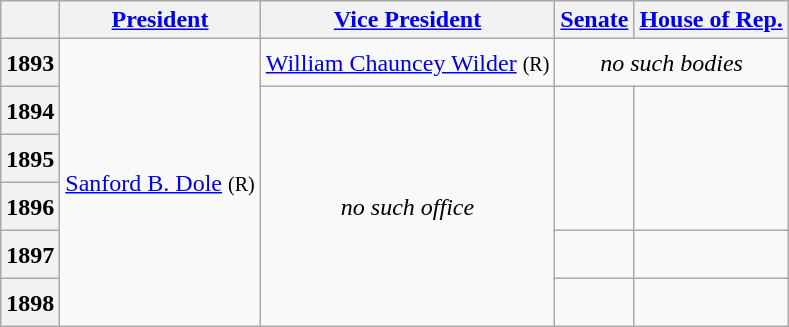<table class="wikitable" style="text-align:center">
<tr>
<th></th>
<th><a href='#'>President</a></th>
<th><a href='#'>Vice President</a></th>
<th><a href='#'>Senate</a></th>
<th><a href='#'>House of Rep.</a></th>
</tr>
<tr style="height:2em">
<th>1893</th>
<td rowspan="6" ><a href='#'>Sanford B. Dole</a> <small>(R)</small></td>
<td><a href='#'>William Chauncey Wilder</a> <small>(R)</small></td>
<td colspan="2"><em>no such bodies</em></td>
</tr>
<tr style="height:2em">
<th>1894</th>
<td rowspan="5"><em>no such office</em></td>
<td rowspan="3" ></td>
<td rowspan="3" ></td>
</tr>
<tr style="height:2em">
<th>1895</th>
</tr>
<tr style="height:2em">
<th>1896</th>
</tr>
<tr style="height:2em">
<th>1897</th>
<td></td>
<td></td>
</tr>
<tr style="height:2em">
<th>1898</th>
<td></td>
<td></td>
</tr>
</table>
